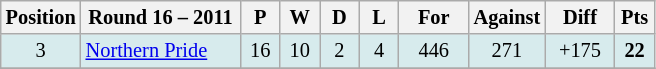<table class="wikitable" style="text-align:center; font-size:85%;">
<tr>
<th width=40 abbr="Position">Position</th>
<th width=100>Round 16 – 2011</th>
<th width=20 abbr="Played">P</th>
<th width=20 abbr="Won">W</th>
<th width=20 abbr="Drawn">D</th>
<th width=20 abbr="Lost">L</th>
<th width=40 abbr="Points for">For</th>
<th width=40 abbr="Points against">Against</th>
<th width=40 abbr="Points difference">Diff</th>
<th width=20 abbr="Points">Pts</th>
</tr>
<tr style="background: #d7ebed;">
<td>3</td>
<td style="text-align:left;"> <a href='#'>Northern Pride</a></td>
<td>16</td>
<td>10</td>
<td>2</td>
<td>4</td>
<td>446</td>
<td>271</td>
<td>+175</td>
<td><strong>22</strong></td>
</tr>
<tr>
</tr>
</table>
